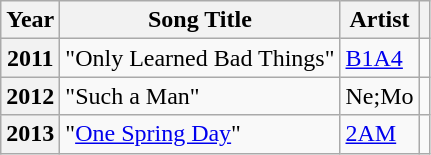<table class="wikitable plainrowheaders sortable">
<tr>
<th scope="col">Year</th>
<th scope="col">Song Title</th>
<th scope="col">Artist</th>
<th scope="col" class="unsortable"></th>
</tr>
<tr>
<th scope="row">2011</th>
<td>"Only Learned Bad Things" </td>
<td><a href='#'>B1A4</a></td>
<td style="text-align:center"></td>
</tr>
<tr>
<th scope="row">2012</th>
<td>"Such a Man" </td>
<td>Ne;Mo</td>
<td style="text-align:center"></td>
</tr>
<tr>
<th scope="row">2013</th>
<td>"<a href='#'>One Spring Day</a>" </td>
<td><a href='#'>2AM</a></td>
<td style="text-align:center"></td>
</tr>
</table>
